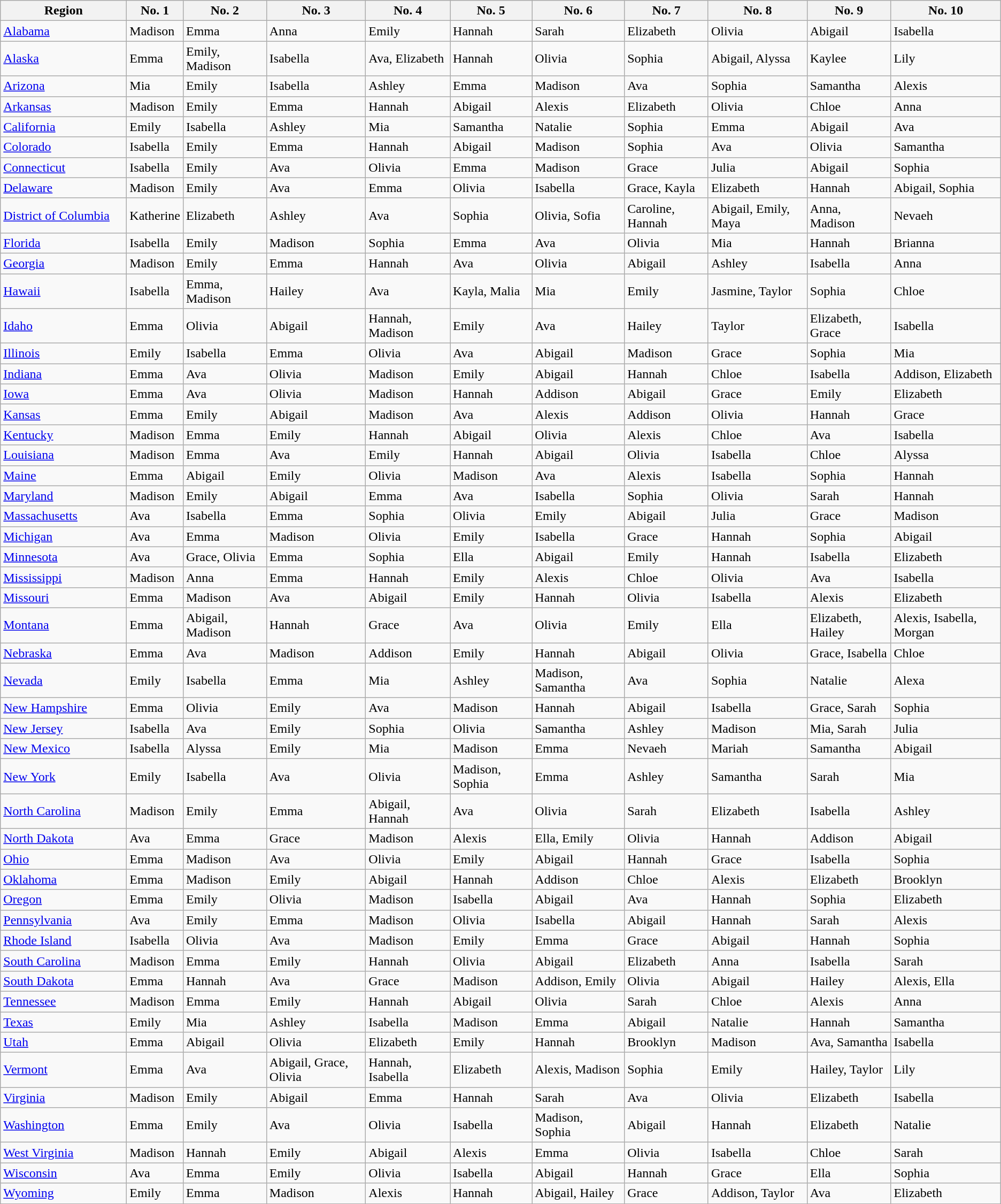<table class="wikitable sortable mw-collapsible" style="min-width:22em">
<tr>
<th width=150>Region</th>
<th>No. 1</th>
<th>No. 2</th>
<th>No. 3</th>
<th>No. 4</th>
<th>No. 5</th>
<th>No. 6</th>
<th>No. 7</th>
<th>No. 8</th>
<th>No. 9</th>
<th>No. 10</th>
</tr>
<tr>
<td><a href='#'>Alabama</a></td>
<td>Madison</td>
<td>Emma</td>
<td>Anna</td>
<td>Emily</td>
<td>Hannah</td>
<td>Sarah</td>
<td>Elizabeth</td>
<td>Olivia</td>
<td>Abigail</td>
<td>Isabella</td>
</tr>
<tr>
<td><a href='#'>Alaska</a></td>
<td>Emma</td>
<td>Emily, Madison</td>
<td>Isabella</td>
<td>Ava, Elizabeth</td>
<td>Hannah</td>
<td>Olivia</td>
<td>Sophia</td>
<td>Abigail, Alyssa</td>
<td>Kaylee</td>
<td>Lily</td>
</tr>
<tr>
<td><a href='#'>Arizona</a></td>
<td>Mia</td>
<td>Emily</td>
<td>Isabella</td>
<td>Ashley</td>
<td>Emma</td>
<td>Madison</td>
<td>Ava</td>
<td>Sophia</td>
<td>Samantha</td>
<td>Alexis</td>
</tr>
<tr>
<td><a href='#'>Arkansas</a></td>
<td>Madison</td>
<td>Emily</td>
<td>Emma</td>
<td>Hannah</td>
<td>Abigail</td>
<td>Alexis</td>
<td>Elizabeth</td>
<td>Olivia</td>
<td>Chloe</td>
<td>Anna</td>
</tr>
<tr>
<td><a href='#'>California</a></td>
<td>Emily</td>
<td>Isabella</td>
<td>Ashley</td>
<td>Mia</td>
<td>Samantha</td>
<td>Natalie</td>
<td>Sophia</td>
<td>Emma</td>
<td>Abigail</td>
<td>Ava</td>
</tr>
<tr>
<td><a href='#'>Colorado</a></td>
<td>Isabella</td>
<td>Emily</td>
<td>Emma</td>
<td>Hannah</td>
<td>Abigail</td>
<td>Madison</td>
<td>Sophia</td>
<td>Ava</td>
<td>Olivia</td>
<td>Samantha</td>
</tr>
<tr>
<td><a href='#'>Connecticut</a></td>
<td>Isabella</td>
<td>Emily</td>
<td>Ava</td>
<td>Olivia</td>
<td>Emma</td>
<td>Madison</td>
<td>Grace</td>
<td>Julia</td>
<td>Abigail</td>
<td>Sophia</td>
</tr>
<tr>
<td><a href='#'>Delaware</a></td>
<td>Madison</td>
<td>Emily</td>
<td>Ava</td>
<td>Emma</td>
<td>Olivia</td>
<td>Isabella</td>
<td>Grace, Kayla</td>
<td>Elizabeth</td>
<td>Hannah</td>
<td>Abigail, Sophia</td>
</tr>
<tr>
<td><a href='#'>District of Columbia</a></td>
<td>Katherine</td>
<td>Elizabeth</td>
<td>Ashley</td>
<td>Ava</td>
<td>Sophia</td>
<td>Olivia, Sofia</td>
<td>Caroline, Hannah</td>
<td>Abigail, Emily, Maya</td>
<td>Anna, Madison</td>
<td>Nevaeh</td>
</tr>
<tr>
<td><a href='#'>Florida</a></td>
<td>Isabella</td>
<td>Emily</td>
<td>Madison</td>
<td>Sophia</td>
<td>Emma</td>
<td>Ava</td>
<td>Olivia</td>
<td>Mia</td>
<td>Hannah</td>
<td>Brianna</td>
</tr>
<tr>
<td><a href='#'>Georgia</a></td>
<td>Madison</td>
<td>Emily</td>
<td>Emma</td>
<td>Hannah</td>
<td>Ava</td>
<td>Olivia</td>
<td>Abigail</td>
<td>Ashley</td>
<td>Isabella</td>
<td>Anna</td>
</tr>
<tr>
<td><a href='#'>Hawaii</a></td>
<td>Isabella</td>
<td>Emma, Madison</td>
<td>Hailey</td>
<td>Ava</td>
<td>Kayla, Malia</td>
<td>Mia</td>
<td>Emily</td>
<td>Jasmine, Taylor</td>
<td>Sophia</td>
<td>Chloe</td>
</tr>
<tr>
<td><a href='#'>Idaho</a></td>
<td>Emma</td>
<td>Olivia</td>
<td>Abigail</td>
<td>Hannah, Madison</td>
<td>Emily</td>
<td>Ava</td>
<td>Hailey</td>
<td>Taylor</td>
<td>Elizabeth, Grace</td>
<td>Isabella</td>
</tr>
<tr>
<td><a href='#'>Illinois</a></td>
<td>Emily</td>
<td>Isabella</td>
<td>Emma</td>
<td>Olivia</td>
<td>Ava</td>
<td>Abigail</td>
<td>Madison</td>
<td>Grace</td>
<td>Sophia</td>
<td>Mia</td>
</tr>
<tr>
<td><a href='#'>Indiana</a></td>
<td>Emma</td>
<td>Ava</td>
<td>Olivia</td>
<td>Madison</td>
<td>Emily</td>
<td>Abigail</td>
<td>Hannah</td>
<td>Chloe</td>
<td>Isabella</td>
<td>Addison, Elizabeth</td>
</tr>
<tr>
<td><a href='#'>Iowa</a></td>
<td>Emma</td>
<td>Ava</td>
<td>Olivia</td>
<td>Madison</td>
<td>Hannah</td>
<td>Addison</td>
<td>Abigail</td>
<td>Grace</td>
<td>Emily</td>
<td>Elizabeth</td>
</tr>
<tr>
<td><a href='#'>Kansas</a></td>
<td>Emma</td>
<td>Emily</td>
<td>Abigail</td>
<td>Madison</td>
<td>Ava</td>
<td>Alexis</td>
<td>Addison</td>
<td>Olivia</td>
<td>Hannah</td>
<td>Grace</td>
</tr>
<tr>
<td><a href='#'>Kentucky</a></td>
<td>Madison</td>
<td>Emma</td>
<td>Emily</td>
<td>Hannah</td>
<td>Abigail</td>
<td>Olivia</td>
<td>Alexis</td>
<td>Chloe</td>
<td>Ava</td>
<td>Isabella</td>
</tr>
<tr>
<td><a href='#'>Louisiana</a></td>
<td>Madison</td>
<td>Emma</td>
<td>Ava</td>
<td>Emily</td>
<td>Hannah</td>
<td>Abigail</td>
<td>Olivia</td>
<td>Isabella</td>
<td>Chloe</td>
<td>Alyssa</td>
</tr>
<tr>
<td><a href='#'>Maine</a></td>
<td>Emma</td>
<td>Abigail</td>
<td>Emily</td>
<td>Olivia</td>
<td>Madison</td>
<td>Ava</td>
<td>Alexis</td>
<td>Isabella</td>
<td>Sophia</td>
<td>Hannah</td>
</tr>
<tr>
<td><a href='#'>Maryland</a></td>
<td>Madison</td>
<td>Emily</td>
<td>Abigail</td>
<td>Emma</td>
<td>Ava</td>
<td>Isabella</td>
<td>Sophia</td>
<td>Olivia</td>
<td>Sarah</td>
<td>Hannah</td>
</tr>
<tr>
<td><a href='#'>Massachusetts</a></td>
<td>Ava</td>
<td>Isabella</td>
<td>Emma</td>
<td>Sophia</td>
<td>Olivia</td>
<td>Emily</td>
<td>Abigail</td>
<td>Julia</td>
<td>Grace</td>
<td>Madison</td>
</tr>
<tr>
<td><a href='#'>Michigan</a></td>
<td>Ava</td>
<td>Emma</td>
<td>Madison</td>
<td>Olivia</td>
<td>Emily</td>
<td>Isabella</td>
<td>Grace</td>
<td>Hannah</td>
<td>Sophia</td>
<td>Abigail</td>
</tr>
<tr>
<td><a href='#'>Minnesota</a></td>
<td>Ava</td>
<td>Grace, Olivia</td>
<td>Emma</td>
<td>Sophia</td>
<td>Ella</td>
<td>Abigail</td>
<td>Emily</td>
<td>Hannah</td>
<td>Isabella</td>
<td>Elizabeth</td>
</tr>
<tr>
<td><a href='#'>Mississippi</a></td>
<td>Madison</td>
<td>Anna</td>
<td>Emma</td>
<td>Hannah</td>
<td>Emily</td>
<td>Alexis</td>
<td>Chloe</td>
<td>Olivia</td>
<td>Ava</td>
<td>Isabella</td>
</tr>
<tr>
<td><a href='#'>Missouri</a></td>
<td>Emma</td>
<td>Madison</td>
<td>Ava</td>
<td>Abigail</td>
<td>Emily</td>
<td>Hannah</td>
<td>Olivia</td>
<td>Isabella</td>
<td>Alexis</td>
<td>Elizabeth</td>
</tr>
<tr>
<td><a href='#'>Montana</a></td>
<td>Emma</td>
<td>Abigail, Madison</td>
<td>Hannah</td>
<td>Grace</td>
<td>Ava</td>
<td>Olivia</td>
<td>Emily</td>
<td>Ella</td>
<td>Elizabeth, Hailey</td>
<td>Alexis, Isabella, Morgan</td>
</tr>
<tr>
<td><a href='#'>Nebraska</a></td>
<td>Emma</td>
<td>Ava</td>
<td>Madison</td>
<td>Addison</td>
<td>Emily</td>
<td>Hannah</td>
<td>Abigail</td>
<td>Olivia</td>
<td>Grace, Isabella</td>
<td>Chloe</td>
</tr>
<tr>
<td><a href='#'>Nevada</a></td>
<td>Emily</td>
<td>Isabella</td>
<td>Emma</td>
<td>Mia</td>
<td>Ashley</td>
<td>Madison, Samantha</td>
<td>Ava</td>
<td>Sophia</td>
<td>Natalie</td>
<td>Alexa</td>
</tr>
<tr>
<td><a href='#'>New Hampshire</a></td>
<td>Emma</td>
<td>Olivia</td>
<td>Emily</td>
<td>Ava</td>
<td>Madison</td>
<td>Hannah</td>
<td>Abigail</td>
<td>Isabella</td>
<td>Grace, Sarah</td>
<td>Sophia</td>
</tr>
<tr>
<td><a href='#'>New Jersey</a></td>
<td>Isabella</td>
<td>Ava</td>
<td>Emily</td>
<td>Sophia</td>
<td>Olivia</td>
<td>Samantha</td>
<td>Ashley</td>
<td>Madison</td>
<td>Mia, Sarah</td>
<td>Julia</td>
</tr>
<tr>
<td><a href='#'>New Mexico</a></td>
<td>Isabella</td>
<td>Alyssa</td>
<td>Emily</td>
<td>Mia</td>
<td>Madison</td>
<td>Emma</td>
<td>Nevaeh</td>
<td>Mariah</td>
<td>Samantha</td>
<td>Abigail</td>
</tr>
<tr>
<td><a href='#'>New York</a></td>
<td>Emily</td>
<td>Isabella</td>
<td>Ava</td>
<td>Olivia</td>
<td>Madison, Sophia</td>
<td>Emma</td>
<td>Ashley</td>
<td>Samantha</td>
<td>Sarah</td>
<td>Mia</td>
</tr>
<tr>
<td><a href='#'>North Carolina</a></td>
<td>Madison</td>
<td>Emily</td>
<td>Emma</td>
<td>Abigail, Hannah</td>
<td>Ava</td>
<td>Olivia</td>
<td>Sarah</td>
<td>Elizabeth</td>
<td>Isabella</td>
<td>Ashley</td>
</tr>
<tr>
<td><a href='#'>North Dakota</a></td>
<td>Ava</td>
<td>Emma</td>
<td>Grace</td>
<td>Madison</td>
<td>Alexis</td>
<td>Ella, Emily</td>
<td>Olivia</td>
<td>Hannah</td>
<td>Addison</td>
<td>Abigail</td>
</tr>
<tr>
<td><a href='#'>Ohio</a></td>
<td>Emma</td>
<td>Madison</td>
<td>Ava</td>
<td>Olivia</td>
<td>Emily</td>
<td>Abigail</td>
<td>Hannah</td>
<td>Grace</td>
<td>Isabella</td>
<td>Sophia</td>
</tr>
<tr>
<td><a href='#'>Oklahoma</a></td>
<td>Emma</td>
<td>Madison</td>
<td>Emily</td>
<td>Abigail</td>
<td>Hannah</td>
<td>Addison</td>
<td>Chloe</td>
<td>Alexis</td>
<td>Elizabeth</td>
<td>Brooklyn</td>
</tr>
<tr>
<td><a href='#'>Oregon</a></td>
<td>Emma</td>
<td>Emily</td>
<td>Olivia</td>
<td>Madison</td>
<td>Isabella</td>
<td>Abigail</td>
<td>Ava</td>
<td>Hannah</td>
<td>Sophia</td>
<td>Elizabeth</td>
</tr>
<tr>
<td><a href='#'>Pennsylvania</a></td>
<td>Ava</td>
<td>Emily</td>
<td>Emma</td>
<td>Madison</td>
<td>Olivia</td>
<td>Isabella</td>
<td>Abigail</td>
<td>Hannah</td>
<td>Sarah</td>
<td>Alexis</td>
</tr>
<tr>
<td><a href='#'>Rhode Island</a></td>
<td>Isabella</td>
<td>Olivia</td>
<td>Ava</td>
<td>Madison</td>
<td>Emily</td>
<td>Emma</td>
<td>Grace</td>
<td>Abigail</td>
<td>Hannah</td>
<td>Sophia</td>
</tr>
<tr>
<td><a href='#'>South Carolina</a></td>
<td>Madison</td>
<td>Emma</td>
<td>Emily</td>
<td>Hannah</td>
<td>Olivia</td>
<td>Abigail</td>
<td>Elizabeth</td>
<td>Anna</td>
<td>Isabella</td>
<td>Sarah</td>
</tr>
<tr>
<td><a href='#'>South Dakota</a></td>
<td>Emma</td>
<td>Hannah</td>
<td>Ava</td>
<td>Grace</td>
<td>Madison</td>
<td>Addison, Emily</td>
<td>Olivia</td>
<td>Abigail</td>
<td>Hailey</td>
<td>Alexis, Ella</td>
</tr>
<tr>
<td><a href='#'>Tennessee</a></td>
<td>Madison</td>
<td>Emma</td>
<td>Emily</td>
<td>Hannah</td>
<td>Abigail</td>
<td>Olivia</td>
<td>Sarah</td>
<td>Chloe</td>
<td>Alexis</td>
<td>Anna</td>
</tr>
<tr>
<td><a href='#'>Texas</a></td>
<td>Emily</td>
<td>Mia</td>
<td>Ashley</td>
<td>Isabella</td>
<td>Madison</td>
<td>Emma</td>
<td>Abigail</td>
<td>Natalie</td>
<td>Hannah</td>
<td>Samantha</td>
</tr>
<tr>
<td><a href='#'>Utah</a></td>
<td>Emma</td>
<td>Abigail</td>
<td>Olivia</td>
<td>Elizabeth</td>
<td>Emily</td>
<td>Hannah</td>
<td>Brooklyn</td>
<td>Madison</td>
<td>Ava, Samantha</td>
<td>Isabella</td>
</tr>
<tr>
<td><a href='#'>Vermont</a></td>
<td>Emma</td>
<td>Ava</td>
<td>Abigail, Grace, Olivia</td>
<td>Hannah, Isabella</td>
<td>Elizabeth</td>
<td>Alexis, Madison</td>
<td>Sophia</td>
<td>Emily</td>
<td>Hailey, Taylor</td>
<td>Lily</td>
</tr>
<tr>
<td><a href='#'>Virginia</a></td>
<td>Madison</td>
<td>Emily</td>
<td>Abigail</td>
<td>Emma</td>
<td>Hannah</td>
<td>Sarah</td>
<td>Ava</td>
<td>Olivia</td>
<td>Elizabeth</td>
<td>Isabella</td>
</tr>
<tr>
<td><a href='#'>Washington</a></td>
<td>Emma</td>
<td>Emily</td>
<td>Ava</td>
<td>Olivia</td>
<td>Isabella</td>
<td>Madison, Sophia</td>
<td>Abigail</td>
<td>Hannah</td>
<td>Elizabeth</td>
<td>Natalie</td>
</tr>
<tr>
<td><a href='#'>West Virginia</a></td>
<td>Madison</td>
<td>Hannah</td>
<td>Emily</td>
<td>Abigail</td>
<td>Alexis</td>
<td>Emma</td>
<td>Olivia</td>
<td>Isabella</td>
<td>Chloe</td>
<td>Sarah</td>
</tr>
<tr>
<td><a href='#'>Wisconsin</a></td>
<td>Ava</td>
<td>Emma</td>
<td>Emily</td>
<td>Olivia</td>
<td>Isabella</td>
<td>Abigail</td>
<td>Hannah</td>
<td>Grace</td>
<td>Ella</td>
<td>Sophia</td>
</tr>
<tr>
<td><a href='#'>Wyoming</a></td>
<td>Emily</td>
<td>Emma</td>
<td>Madison</td>
<td>Alexis</td>
<td>Hannah</td>
<td>Abigail, Hailey</td>
<td>Grace</td>
<td>Addison, Taylor</td>
<td>Ava</td>
<td>Elizabeth</td>
</tr>
<tr>
</tr>
</table>
